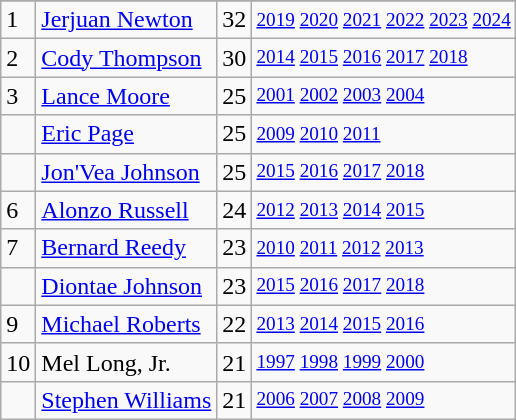<table class="wikitable">
<tr>
</tr>
<tr>
<td>1</td>
<td><a href='#'>Jerjuan Newton</a></td>
<td>32</td>
<td style="font-size:80%;"><a href='#'>2019</a> <a href='#'>2020</a> <a href='#'>2021</a> <a href='#'>2022</a> <a href='#'>2023</a> <a href='#'>2024</a></td>
</tr>
<tr>
<td>2</td>
<td><a href='#'>Cody Thompson</a></td>
<td>30</td>
<td style="font-size:80%;"><a href='#'>2014</a> <a href='#'>2015</a> <a href='#'>2016</a> <a href='#'>2017</a> <a href='#'>2018</a></td>
</tr>
<tr>
<td>3</td>
<td><a href='#'>Lance Moore</a></td>
<td>25</td>
<td style="font-size:80%;"><a href='#'>2001</a> <a href='#'>2002</a> <a href='#'>2003</a> <a href='#'>2004</a></td>
</tr>
<tr>
<td></td>
<td><a href='#'>Eric Page</a></td>
<td>25</td>
<td style="font-size:80%;"><a href='#'>2009</a> <a href='#'>2010</a> <a href='#'>2011</a></td>
</tr>
<tr>
<td></td>
<td><a href='#'>Jon'Vea Johnson</a></td>
<td>25</td>
<td style="font-size:80%;"><a href='#'>2015</a> <a href='#'>2016</a> <a href='#'>2017</a> <a href='#'>2018</a></td>
</tr>
<tr>
<td>6</td>
<td><a href='#'>Alonzo Russell</a></td>
<td>24</td>
<td style="font-size:80%;"><a href='#'>2012</a> <a href='#'>2013</a> <a href='#'>2014</a> <a href='#'>2015</a></td>
</tr>
<tr>
<td>7</td>
<td><a href='#'>Bernard Reedy</a></td>
<td>23</td>
<td style="font-size:80%;"><a href='#'>2010</a> <a href='#'>2011</a> <a href='#'>2012</a> <a href='#'>2013</a></td>
</tr>
<tr>
<td></td>
<td><a href='#'>Diontae Johnson</a></td>
<td>23</td>
<td style="font-size:80%;"><a href='#'>2015</a> <a href='#'>2016</a> <a href='#'>2017</a> <a href='#'>2018</a></td>
</tr>
<tr>
<td>9</td>
<td><a href='#'>Michael Roberts</a></td>
<td>22</td>
<td style="font-size:80%;"><a href='#'>2013</a> <a href='#'>2014</a> <a href='#'>2015</a> <a href='#'>2016</a></td>
</tr>
<tr>
<td>10</td>
<td>Mel Long, Jr.</td>
<td>21</td>
<td style="font-size:80%;"><a href='#'>1997</a> <a href='#'>1998</a> <a href='#'>1999</a> <a href='#'>2000</a></td>
</tr>
<tr>
<td></td>
<td><a href='#'>Stephen Williams</a></td>
<td>21</td>
<td style="font-size:80%;"><a href='#'>2006</a> <a href='#'>2007</a> <a href='#'>2008</a> <a href='#'>2009</a></td>
</tr>
</table>
